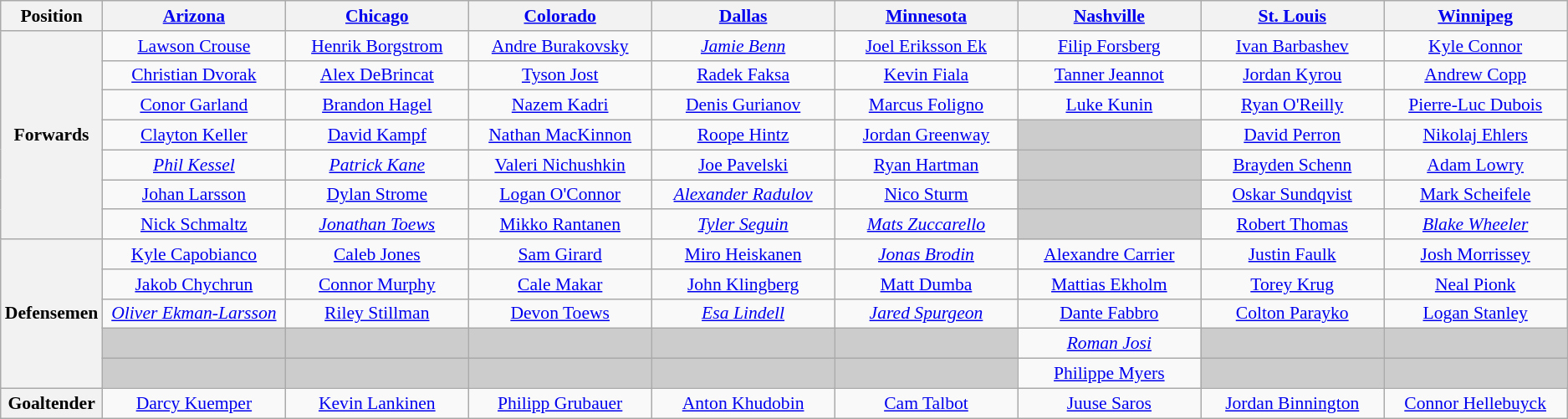<table class="wikitable" style="font-size:90%;text-align:center;">
<tr>
<th scope="col">Position</th>
<th width="140" scope="col"><a href='#'>Arizona</a></th>
<th width="140" scope="col"><a href='#'>Chicago</a></th>
<th width="140" scope="col"><a href='#'>Colorado</a></th>
<th width="140" scope="col"><a href='#'>Dallas</a></th>
<th width="140" scope="col"><a href='#'>Minnesota</a></th>
<th width="140" scope="col"><a href='#'>Nashville</a></th>
<th width="140" scope="col"><a href='#'>St. Louis</a></th>
<th width="140" scope="col"><a href='#'>Winnipeg</a></th>
</tr>
<tr>
<th rowspan="7" scope="row">Forwards</th>
<td><a href='#'>Lawson Crouse</a></td>
<td><a href='#'>Henrik Borgstrom</a></td>
<td><a href='#'>Andre Burakovsky</a></td>
<td><em><a href='#'>Jamie Benn</a></em></td>
<td><a href='#'>Joel Eriksson Ek</a></td>
<td><a href='#'>Filip Forsberg</a></td>
<td><a href='#'>Ivan Barbashev</a></td>
<td><a href='#'>Kyle Connor</a></td>
</tr>
<tr>
<td><a href='#'>Christian Dvorak</a></td>
<td><a href='#'>Alex DeBrincat</a></td>
<td><a href='#'>Tyson Jost</a></td>
<td><a href='#'>Radek Faksa</a></td>
<td><a href='#'>Kevin Fiala</a></td>
<td><a href='#'>Tanner Jeannot</a></td>
<td><a href='#'>Jordan Kyrou</a></td>
<td><a href='#'>Andrew Copp</a></td>
</tr>
<tr>
<td><a href='#'>Conor Garland</a></td>
<td><a href='#'>Brandon Hagel</a></td>
<td><a href='#'>Nazem Kadri</a></td>
<td><a href='#'>Denis Gurianov</a></td>
<td><a href='#'>Marcus Foligno</a></td>
<td><a href='#'>Luke Kunin</a></td>
<td><a href='#'>Ryan O'Reilly</a></td>
<td><a href='#'>Pierre-Luc Dubois</a></td>
</tr>
<tr>
<td><a href='#'>Clayton Keller</a></td>
<td><a href='#'>David Kampf</a></td>
<td><a href='#'>Nathan MacKinnon</a></td>
<td><a href='#'>Roope Hintz</a></td>
<td><a href='#'>Jordan Greenway</a></td>
<td style="background-color:#CCCCCC"></td>
<td><a href='#'>David Perron</a></td>
<td><a href='#'>Nikolaj Ehlers</a></td>
</tr>
<tr>
<td><em><a href='#'>Phil Kessel</a></em></td>
<td><em><a href='#'>Patrick Kane</a></em></td>
<td><a href='#'>Valeri Nichushkin</a></td>
<td><a href='#'>Joe Pavelski</a></td>
<td><a href='#'>Ryan Hartman</a></td>
<td style="background-color:#CCCCCC"></td>
<td><a href='#'>Brayden Schenn</a></td>
<td><a href='#'>Adam Lowry</a></td>
</tr>
<tr>
<td><a href='#'>Johan Larsson</a></td>
<td><a href='#'>Dylan Strome</a></td>
<td><a href='#'>Logan O'Connor</a></td>
<td><em><a href='#'>Alexander Radulov</a></em></td>
<td><a href='#'>Nico Sturm</a></td>
<td style="background-color:#CCCCCC"></td>
<td><a href='#'>Oskar Sundqvist</a></td>
<td><a href='#'>Mark Scheifele</a></td>
</tr>
<tr>
<td><a href='#'>Nick Schmaltz</a></td>
<td><em><a href='#'>Jonathan Toews</a></em></td>
<td><a href='#'>Mikko Rantanen</a></td>
<td><em><a href='#'>Tyler Seguin</a></em></td>
<td><em><a href='#'>Mats Zuccarello</a></em></td>
<td style="background-color:#CCCCCC"></td>
<td><a href='#'>Robert Thomas</a></td>
<td><em><a href='#'>Blake Wheeler</a></em></td>
</tr>
<tr>
<th rowspan="5" scope="row">Defensemen</th>
<td><a href='#'>Kyle Capobianco</a></td>
<td><a href='#'>Caleb Jones</a></td>
<td><a href='#'>Sam Girard</a></td>
<td><a href='#'>Miro Heiskanen</a></td>
<td><em><a href='#'>Jonas Brodin</a></em></td>
<td><a href='#'>Alexandre Carrier</a></td>
<td><a href='#'>Justin Faulk</a></td>
<td><a href='#'>Josh Morrissey</a></td>
</tr>
<tr>
<td><a href='#'>Jakob Chychrun</a></td>
<td><a href='#'>Connor Murphy</a></td>
<td><a href='#'>Cale Makar</a></td>
<td><a href='#'>John Klingberg</a></td>
<td><a href='#'>Matt Dumba</a></td>
<td><a href='#'>Mattias Ekholm</a></td>
<td><a href='#'>Torey Krug</a></td>
<td><a href='#'>Neal Pionk</a></td>
</tr>
<tr>
<td><em><a href='#'>Oliver Ekman-Larsson</a></em></td>
<td><a href='#'>Riley Stillman</a></td>
<td><a href='#'>Devon Toews</a></td>
<td><em><a href='#'>Esa Lindell</a></em></td>
<td><em><a href='#'>Jared Spurgeon</a></em></td>
<td><a href='#'>Dante Fabbro</a></td>
<td><a href='#'>Colton Parayko</a></td>
<td><a href='#'>Logan Stanley</a></td>
</tr>
<tr>
<td style="background-color:#CCCCCC"></td>
<td style="background-color:#CCCCCC"></td>
<td style="background-color:#CCCCCC"></td>
<td style="background-color:#CCCCCC"></td>
<td style="background-color:#CCCCCC"></td>
<td><em><a href='#'>Roman Josi</a></em></td>
<td style="background-color:#CCCCCC"></td>
<td style="background-color:#CCCCCC"></td>
</tr>
<tr>
<td style="background-color:#CCCCCC"></td>
<td style="background-color:#CCCCCC"></td>
<td style="background-color:#CCCCCC"></td>
<td style="background-color:#CCCCCC"></td>
<td style="background-color:#CCCCCC"></td>
<td><a href='#'>Philippe Myers</a></td>
<td style="background-color:#CCCCCC"></td>
<td style="background-color:#CCCCCC"></td>
</tr>
<tr>
<th scope="row">Goaltender</th>
<td><a href='#'>Darcy Kuemper</a></td>
<td><a href='#'>Kevin Lankinen</a></td>
<td><a href='#'>Philipp Grubauer</a></td>
<td><a href='#'>Anton Khudobin</a></td>
<td><a href='#'>Cam Talbot</a></td>
<td><a href='#'>Juuse Saros</a></td>
<td><a href='#'>Jordan Binnington</a></td>
<td><a href='#'>Connor Hellebuyck</a></td>
</tr>
</table>
